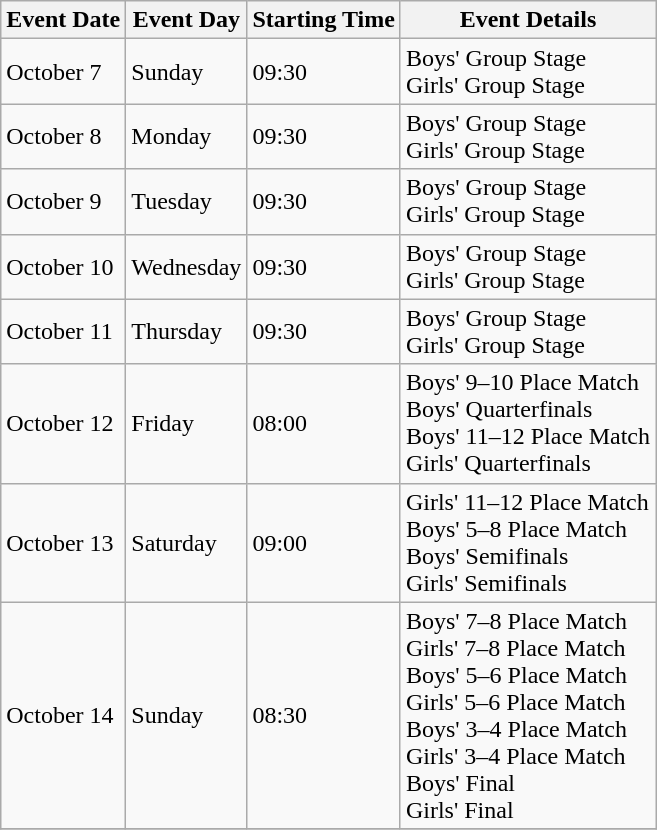<table class="wikitable">
<tr>
<th>Event Date</th>
<th>Event Day</th>
<th>Starting Time</th>
<th>Event Details</th>
</tr>
<tr>
<td>October 7</td>
<td>Sunday</td>
<td>09:30</td>
<td>Boys' Group Stage<br>Girls' Group Stage</td>
</tr>
<tr>
<td>October 8</td>
<td>Monday</td>
<td>09:30</td>
<td>Boys' Group Stage<br>Girls' Group Stage</td>
</tr>
<tr>
<td>October 9</td>
<td>Tuesday</td>
<td>09:30</td>
<td>Boys' Group Stage<br>Girls' Group Stage</td>
</tr>
<tr>
<td>October 10</td>
<td>Wednesday</td>
<td>09:30</td>
<td>Boys' Group Stage<br>Girls' Group Stage</td>
</tr>
<tr>
<td>October 11</td>
<td>Thursday</td>
<td>09:30</td>
<td>Boys' Group Stage<br>Girls' Group Stage</td>
</tr>
<tr>
<td>October 12</td>
<td>Friday</td>
<td>08:00</td>
<td>Boys' 9–10 Place Match<br>Boys' Quarterfinals<br>Boys' 11–12 Place Match<br>Girls' Quarterfinals</td>
</tr>
<tr>
<td>October 13</td>
<td>Saturday</td>
<td>09:00</td>
<td>Girls' 11–12 Place Match<br>Boys' 5–8 Place Match<br> Boys' Semifinals<br> Girls' Semifinals</td>
</tr>
<tr>
<td>October 14</td>
<td>Sunday</td>
<td>08:30</td>
<td>Boys' 7–8 Place Match<br>Girls' 7–8 Place Match<br>Boys' 5–6 Place Match<br>Girls' 5–6 Place Match<br>Boys' 3–4 Place Match<br>Girls' 3–4 Place Match<br>Boys' Final<br>Girls' Final</td>
</tr>
<tr>
</tr>
</table>
